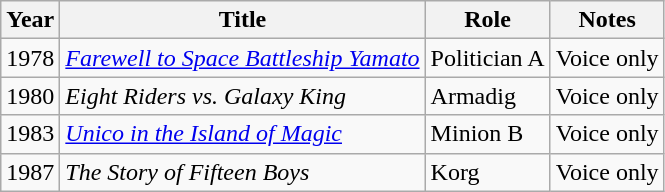<table class="wikitable">
<tr>
<th>Year</th>
<th>Title</th>
<th>Role</th>
<th>Notes</th>
</tr>
<tr>
<td>1978</td>
<td><em><a href='#'>Farewell to Space Battleship Yamato</a></em></td>
<td>Politician A</td>
<td>Voice only</td>
</tr>
<tr>
<td>1980</td>
<td><em>Eight Riders vs. Galaxy King</em></td>
<td>Armadig</td>
<td>Voice only</td>
</tr>
<tr>
<td>1983</td>
<td><em><a href='#'>Unico in the Island of Magic</a></em></td>
<td>Minion B</td>
<td>Voice only</td>
</tr>
<tr>
<td>1987</td>
<td><em>The Story of Fifteen Boys</em></td>
<td>Korg</td>
<td>Voice only</td>
</tr>
</table>
